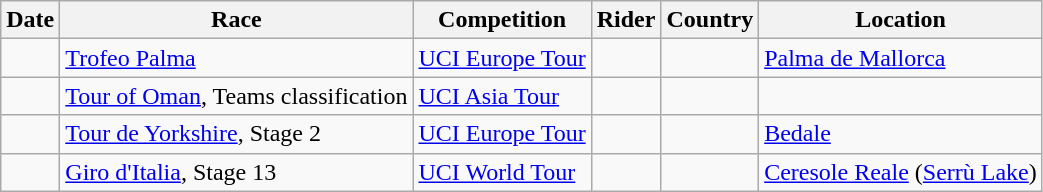<table class="wikitable sortable">
<tr>
<th>Date</th>
<th>Race</th>
<th>Competition</th>
<th>Rider</th>
<th>Country</th>
<th>Location</th>
</tr>
<tr>
<td></td>
<td><a href='#'>Trofeo Palma</a></td>
<td><a href='#'>UCI Europe Tour</a></td>
<td></td>
<td></td>
<td><a href='#'>Palma de Mallorca</a></td>
</tr>
<tr>
<td></td>
<td><a href='#'>Tour of Oman</a>, Teams classification</td>
<td><a href='#'>UCI Asia Tour</a></td>
<td align="center"></td>
<td></td>
<td></td>
</tr>
<tr>
<td></td>
<td><a href='#'>Tour de Yorkshire</a>, Stage 2</td>
<td><a href='#'>UCI Europe Tour</a></td>
<td></td>
<td></td>
<td><a href='#'>Bedale</a></td>
</tr>
<tr>
<td></td>
<td><a href='#'>Giro d'Italia</a>, Stage 13</td>
<td><a href='#'>UCI World Tour</a></td>
<td></td>
<td></td>
<td><a href='#'>Ceresole Reale</a> (<a href='#'>Serrù Lake</a>)</td>
</tr>
</table>
